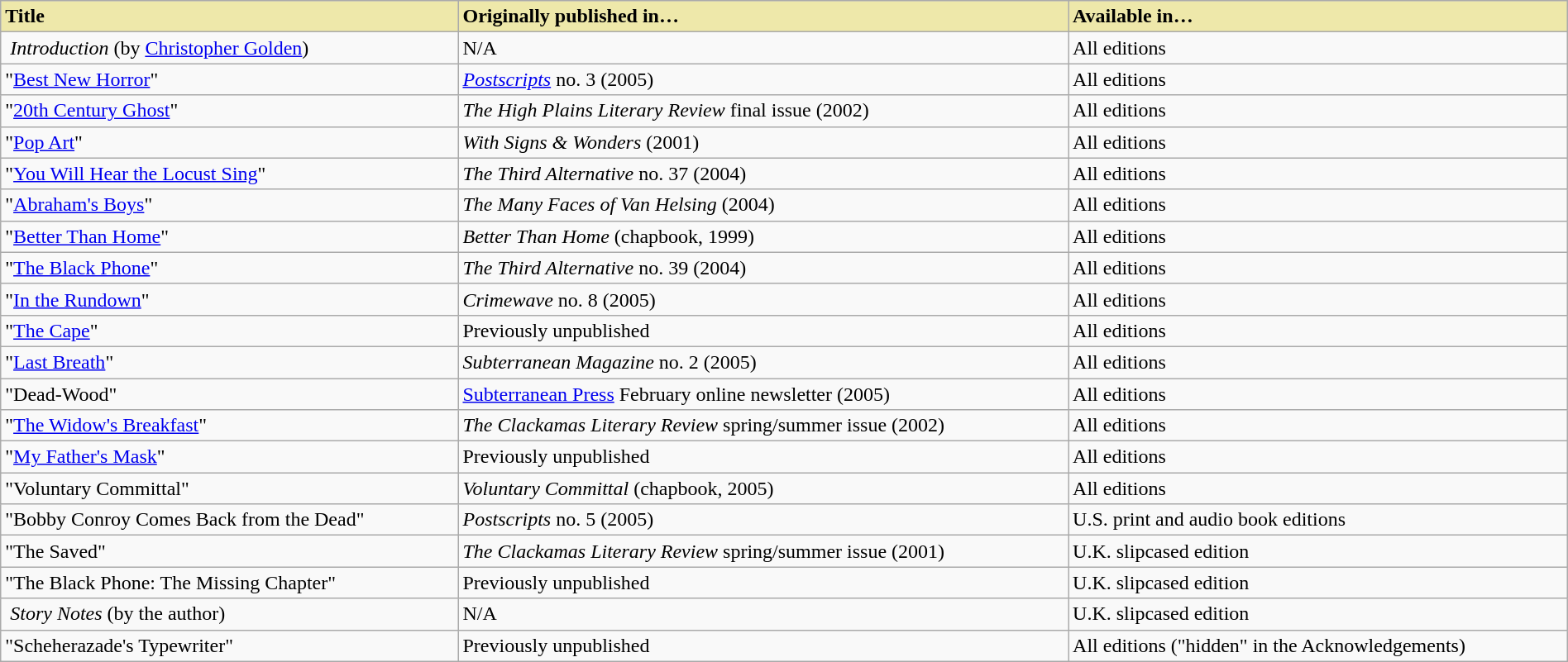<table class="wikitable" style="border: 1; width: 100%;">
<tr style="background: palegoldenrod; text-align: left;">
<th style="background: palegoldenrod; text-align: left;">Title</th>
<th style="background: palegoldenrod; text-align: left;">Originally published in…</th>
<th style="background: palegoldenrod; text-align: left;">Available in…</th>
</tr>
<tr>
<td> <em>Introduction</em> (by <a href='#'>Christopher Golden</a>)</td>
<td>N/A</td>
<td>All editions</td>
</tr>
<tr>
<td>"<a href='#'>Best New Horror</a>"</td>
<td><em><a href='#'>Postscripts</a></em> no. 3 (2005)</td>
<td>All editions</td>
</tr>
<tr>
<td>"<a href='#'>20th Century Ghost</a>"</td>
<td><em>The High Plains Literary Review</em> final issue (2002)</td>
<td>All editions</td>
</tr>
<tr>
<td>"<a href='#'>Pop Art</a>"</td>
<td><em>With Signs & Wonders</em> (2001)</td>
<td>All editions</td>
</tr>
<tr>
<td>"<a href='#'>You Will Hear the Locust Sing</a>"</td>
<td><em>The Third Alternative</em> no. 37 (2004)</td>
<td>All editions</td>
</tr>
<tr>
<td>"<a href='#'>Abraham's Boys</a>"</td>
<td><em>The Many Faces of Van Helsing</em> (2004)</td>
<td>All editions</td>
</tr>
<tr>
<td>"<a href='#'>Better Than Home</a>"</td>
<td><em>Better Than Home</em> (chapbook, 1999)</td>
<td>All editions</td>
</tr>
<tr>
<td>"<a href='#'>The Black Phone</a>"</td>
<td><em>The Third Alternative</em> no. 39 (2004)</td>
<td>All editions</td>
</tr>
<tr>
<td>"<a href='#'>In the Rundown</a>"</td>
<td><em>Crimewave</em> no. 8 (2005)</td>
<td>All editions</td>
</tr>
<tr>
<td>"<a href='#'>The Cape</a>"</td>
<td>Previously unpublished</td>
<td>All editions</td>
</tr>
<tr>
<td>"<a href='#'>Last Breath</a>"</td>
<td><em>Subterranean Magazine</em> no. 2 (2005)</td>
<td>All editions</td>
</tr>
<tr>
<td>"Dead-Wood"</td>
<td><a href='#'>Subterranean Press</a> February online newsletter (2005)</td>
<td>All editions</td>
</tr>
<tr>
<td>"<a href='#'>The Widow's Breakfast</a>"</td>
<td><em>The Clackamas Literary Review</em> spring/summer issue (2002)</td>
<td>All editions</td>
</tr>
<tr>
<td>"<a href='#'>My Father's Mask</a>"</td>
<td>Previously unpublished</td>
<td>All editions</td>
</tr>
<tr>
<td>"Voluntary Committal"</td>
<td><em>Voluntary Committal</em> (chapbook, 2005)</td>
<td>All editions</td>
</tr>
<tr>
<td>"Bobby Conroy Comes Back from the Dead"</td>
<td><em>Postscripts</em> no. 5 (2005)</td>
<td>U.S. print and audio book editions</td>
</tr>
<tr>
<td>"The Saved"</td>
<td><em>The Clackamas Literary Review</em> spring/summer issue (2001)</td>
<td>U.K. slipcased edition</td>
</tr>
<tr>
<td>"The Black Phone: The Missing Chapter"</td>
<td>Previously unpublished</td>
<td>U.K. slipcased edition</td>
</tr>
<tr>
<td> <em>Story Notes</em> (by the author)</td>
<td>N/A</td>
<td>U.K. slipcased edition</td>
</tr>
<tr>
<td>"Scheherazade's Typewriter"</td>
<td>Previously unpublished</td>
<td>All editions ("hidden" in the Acknowledgements)</td>
</tr>
</table>
